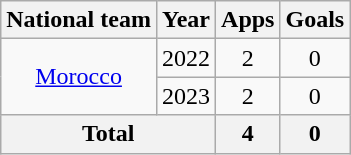<table class=wikitable style=text-align:center>
<tr>
<th>National team</th>
<th>Year</th>
<th>Apps</th>
<th>Goals</th>
</tr>
<tr>
<td rowspan="2"><a href='#'>Morocco</a></td>
<td>2022</td>
<td>2</td>
<td>0</td>
</tr>
<tr>
<td>2023</td>
<td>2</td>
<td>0</td>
</tr>
<tr>
<th colspan=2>Total</th>
<th>4</th>
<th>0</th>
</tr>
</table>
